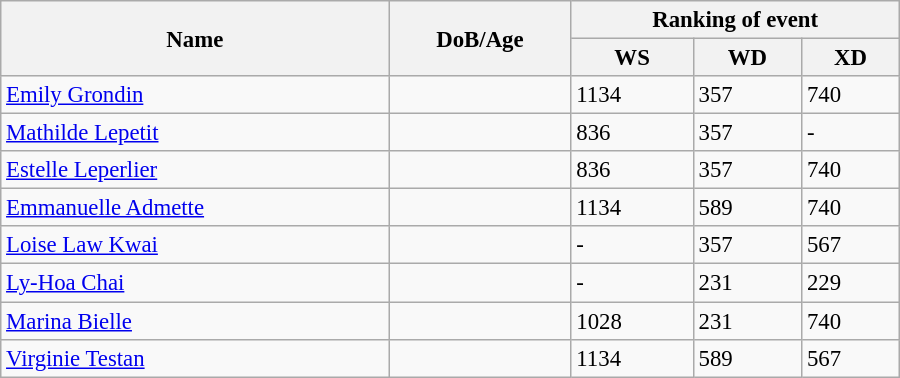<table class="wikitable" style="width:600px; font-size:95%;">
<tr>
<th rowspan="2" align="left">Name</th>
<th rowspan="2" align="left">DoB/Age</th>
<th colspan="3" align="center">Ranking of event</th>
</tr>
<tr>
<th align="center">WS</th>
<th>WD</th>
<th align="center">XD</th>
</tr>
<tr>
<td><a href='#'>Emily Grondin</a></td>
<td></td>
<td>1134</td>
<td>357</td>
<td>740</td>
</tr>
<tr>
<td><a href='#'>Mathilde Lepetit</a></td>
<td></td>
<td>836</td>
<td>357</td>
<td>-</td>
</tr>
<tr>
<td><a href='#'>Estelle Leperlier</a></td>
<td></td>
<td>836</td>
<td>357</td>
<td>740</td>
</tr>
<tr>
<td><a href='#'>Emmanuelle Admette</a></td>
<td></td>
<td>1134</td>
<td>589</td>
<td>740</td>
</tr>
<tr>
<td><a href='#'>Loise Law Kwai</a></td>
<td></td>
<td>-</td>
<td>357</td>
<td>567</td>
</tr>
<tr>
<td><a href='#'>Ly-Hoa Chai</a></td>
<td></td>
<td>-</td>
<td>231</td>
<td>229</td>
</tr>
<tr>
<td><a href='#'>Marina Bielle</a></td>
<td></td>
<td>1028</td>
<td>231</td>
<td>740</td>
</tr>
<tr>
<td><a href='#'>Virginie Testan</a></td>
<td></td>
<td>1134</td>
<td>589</td>
<td>567</td>
</tr>
</table>
